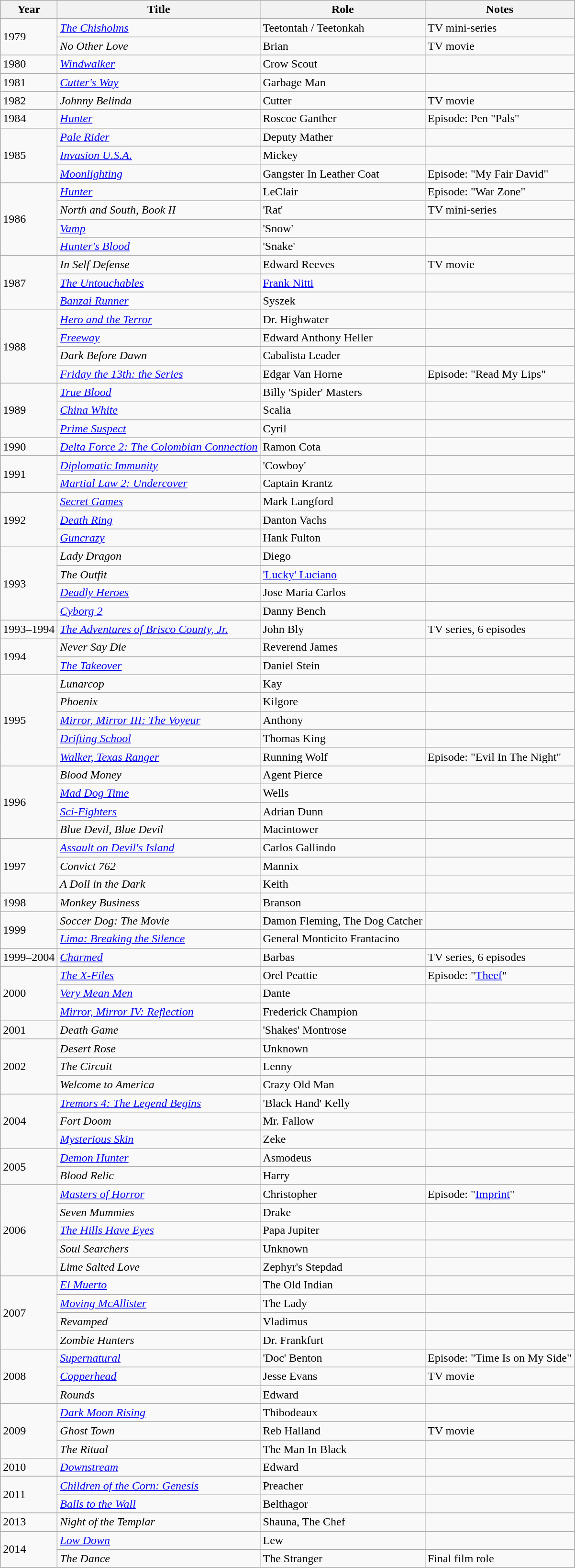<table class="wikitable sortable">
<tr>
<th>Year</th>
<th>Title</th>
<th>Role</th>
<th class = "unsortable">Notes</th>
</tr>
<tr>
<td rowspan="2">1979</td>
<td><em><a href='#'>The Chisholms</a></em></td>
<td>Teetontah / Teetonkah</td>
<td>TV mini-series</td>
</tr>
<tr>
<td><em>No Other Love</em></td>
<td>Brian</td>
<td>TV movie</td>
</tr>
<tr>
<td>1980</td>
<td><em><a href='#'>Windwalker</a></em></td>
<td>Crow Scout</td>
<td></td>
</tr>
<tr>
<td>1981</td>
<td><em><a href='#'>Cutter's Way</a></em></td>
<td>Garbage Man</td>
<td></td>
</tr>
<tr>
<td>1982</td>
<td><em>Johnny Belinda</em></td>
<td>Cutter</td>
<td>TV movie</td>
</tr>
<tr>
<td>1984</td>
<td><em><a href='#'>Hunter</a></em></td>
<td>Roscoe Ganther</td>
<td>Episode: Pen "Pals"</td>
</tr>
<tr>
<td rowspan=3>1985</td>
<td><em><a href='#'>Pale Rider</a></em></td>
<td>Deputy Mather</td>
<td></td>
</tr>
<tr>
<td><em><a href='#'>Invasion U.S.A.</a></em></td>
<td>Mickey</td>
<td></td>
</tr>
<tr>
<td><em><a href='#'>Moonlighting</a></em></td>
<td>Gangster In Leather Coat</td>
<td>Episode: "My Fair David"</td>
</tr>
<tr>
<td rowspan=4>1986</td>
<td><em><a href='#'>Hunter</a></em></td>
<td>LeClair</td>
<td>Episode: "War Zone"</td>
</tr>
<tr>
<td><em>North and South, Book II</em></td>
<td>'Rat'</td>
<td>TV mini-series</td>
</tr>
<tr>
<td><em><a href='#'>Vamp</a></em></td>
<td>'Snow'</td>
<td></td>
</tr>
<tr>
<td><em><a href='#'>Hunter's Blood</a></em></td>
<td>'Snake'</td>
<td></td>
</tr>
<tr>
<td Rowspan=3>1987</td>
<td><em>In Self Defense</em></td>
<td>Edward Reeves</td>
<td>TV movie</td>
</tr>
<tr>
<td><em><a href='#'>The Untouchables</a></em></td>
<td><a href='#'>Frank Nitti</a></td>
<td></td>
</tr>
<tr>
<td><em><a href='#'>Banzai Runner</a></em></td>
<td>Syszek</td>
<td></td>
</tr>
<tr>
<td rowspan=4>1988</td>
<td><em><a href='#'>Hero and the Terror</a></em></td>
<td>Dr. Highwater</td>
<td></td>
</tr>
<tr>
<td><em><a href='#'>Freeway</a></em></td>
<td>Edward Anthony Heller</td>
<td></td>
</tr>
<tr>
<td><em>Dark Before Dawn</em></td>
<td>Cabalista Leader</td>
<td></td>
</tr>
<tr>
<td><em><a href='#'>Friday the 13th: the Series</a></em></td>
<td>Edgar Van Horne</td>
<td>Episode: "Read My Lips"</td>
</tr>
<tr>
<td rowspan=3>1989</td>
<td><em><a href='#'>True Blood</a></em></td>
<td>Billy 'Spider' Masters</td>
<td></td>
</tr>
<tr>
<td><em><a href='#'>China White</a></em></td>
<td>Scalia</td>
<td></td>
</tr>
<tr>
<td><em><a href='#'>Prime Suspect</a></em></td>
<td>Cyril</td>
<td></td>
</tr>
<tr>
<td>1990</td>
<td><em><a href='#'>Delta Force 2: The Colombian Connection</a></em></td>
<td>Ramon Cota</td>
<td></td>
</tr>
<tr>
<td rowspan=2>1991</td>
<td><em><a href='#'>Diplomatic Immunity</a></em></td>
<td>'Cowboy'</td>
<td></td>
</tr>
<tr>
<td><em><a href='#'>Martial Law 2: Undercover</a></em></td>
<td>Captain Krantz</td>
<td></td>
</tr>
<tr>
<td rowspan=3>1992</td>
<td><em><a href='#'>Secret Games</a></em></td>
<td>Mark Langford</td>
<td></td>
</tr>
<tr>
<td><em><a href='#'>Death Ring</a></em></td>
<td>Danton Vachs</td>
<td></td>
</tr>
<tr>
<td><em><a href='#'>Guncrazy</a></em></td>
<td>Hank Fulton</td>
<td></td>
</tr>
<tr>
<td rowspan=4>1993</td>
<td><em>Lady Dragon</em></td>
<td>Diego</td>
<td></td>
</tr>
<tr>
<td><em>The Outfit</em></td>
<td><a href='#'>'Lucky' Luciano</a></td>
<td></td>
</tr>
<tr>
<td><em><a href='#'>Deadly Heroes</a></em></td>
<td>Jose Maria Carlos</td>
<td></td>
</tr>
<tr>
<td><em><a href='#'>Cyborg 2</a></em></td>
<td>Danny Bench</td>
<td></td>
</tr>
<tr>
<td>1993–1994</td>
<td><em><a href='#'>The Adventures of Brisco County, Jr.</a></em></td>
<td>John Bly</td>
<td>TV series, 6 episodes</td>
</tr>
<tr>
<td rowspan=2>1994</td>
<td><em>Never Say Die</em></td>
<td>Reverend James</td>
<td></td>
</tr>
<tr>
<td><em><a href='#'>The Takeover</a></em></td>
<td>Daniel Stein</td>
<td></td>
</tr>
<tr>
<td rowspan=5>1995</td>
<td><em>Lunarcop</em></td>
<td>Kay</td>
<td></td>
</tr>
<tr>
<td><em>Phoenix</em></td>
<td>Kilgore</td>
<td></td>
</tr>
<tr>
<td><em><a href='#'>Mirror, Mirror III: The Voyeur</a></em></td>
<td>Anthony</td>
<td></td>
</tr>
<tr>
<td><em><a href='#'>Drifting School</a></em></td>
<td>Thomas King</td>
<td></td>
</tr>
<tr>
<td><em><a href='#'>Walker, Texas Ranger</a></em></td>
<td>Running Wolf</td>
<td>Episode: "Evil In The Night"</td>
</tr>
<tr>
<td rowspan=4>1996</td>
<td><em>Blood Money</em></td>
<td>Agent Pierce</td>
<td></td>
</tr>
<tr>
<td><em><a href='#'>Mad Dog Time</a></em></td>
<td>Wells</td>
<td></td>
</tr>
<tr>
<td><em><a href='#'>Sci-Fighters</a></em></td>
<td>Adrian Dunn</td>
<td></td>
</tr>
<tr>
<td><em>Blue Devil, Blue Devil</em></td>
<td>Macintower</td>
<td></td>
</tr>
<tr>
<td rowspan=3>1997</td>
<td><em><a href='#'>Assault on Devil's Island</a></em></td>
<td>Carlos Gallindo</td>
<td></td>
</tr>
<tr>
<td><em>Convict 762</em></td>
<td>Mannix</td>
<td></td>
</tr>
<tr>
<td><em>A Doll in the Dark</em></td>
<td>Keith</td>
<td></td>
</tr>
<tr>
<td>1998</td>
<td><em>Monkey Business</em></td>
<td>Branson</td>
<td></td>
</tr>
<tr>
<td rowspan=2>1999</td>
<td><em>Soccer Dog: The Movie</em></td>
<td>Damon Fleming, The Dog Catcher</td>
<td></td>
</tr>
<tr>
<td><em><a href='#'>Lima: Breaking the Silence</a></em></td>
<td>General Monticito Frantacino</td>
<td></td>
</tr>
<tr>
<td>1999–2004</td>
<td><em><a href='#'>Charmed</a></em></td>
<td>Barbas</td>
<td>TV series, 6 episodes</td>
</tr>
<tr>
<td rowspan=3>2000</td>
<td><em><a href='#'>The X-Files</a></em></td>
<td>Orel Peattie</td>
<td>Episode: "<a href='#'>Theef</a>"</td>
</tr>
<tr>
<td><em><a href='#'>Very Mean Men</a></em></td>
<td>Dante</td>
<td></td>
</tr>
<tr>
<td><em><a href='#'>Mirror, Mirror IV: Reflection</a></em></td>
<td>Frederick Champion</td>
<td></td>
</tr>
<tr>
<td>2001</td>
<td><em>Death Game</em></td>
<td>'Shakes' Montrose</td>
<td></td>
</tr>
<tr>
<td rowspan=3>2002</td>
<td><em>Desert Rose</em></td>
<td>Unknown</td>
<td></td>
</tr>
<tr>
<td><em>The Circuit</em></td>
<td>Lenny</td>
<td></td>
</tr>
<tr>
<td><em>Welcome to America</em></td>
<td>Crazy Old Man</td>
<td></td>
</tr>
<tr>
<td rowspan=3>2004</td>
<td><em><a href='#'>Tremors 4: The Legend Begins</a></em></td>
<td>'Black Hand' Kelly</td>
<td></td>
</tr>
<tr>
<td><em>Fort Doom</em></td>
<td>Mr. Fallow</td>
<td></td>
</tr>
<tr>
<td><em><a href='#'>Mysterious Skin</a></em></td>
<td>Zeke</td>
<td></td>
</tr>
<tr>
<td rowspan=2>2005</td>
<td><em><a href='#'>Demon Hunter</a></em></td>
<td>Asmodeus</td>
<td></td>
</tr>
<tr>
<td><em>Blood Relic</em></td>
<td>Harry</td>
<td></td>
</tr>
<tr>
<td rowspan=5>2006</td>
<td><em><a href='#'>Masters of Horror</a></em></td>
<td>Christopher</td>
<td>Episode: "<a href='#'>Imprint</a>"</td>
</tr>
<tr>
<td><em>Seven Mummies</em></td>
<td>Drake</td>
<td></td>
</tr>
<tr>
<td><em><a href='#'>The Hills Have Eyes</a></em></td>
<td>Papa Jupiter</td>
<td></td>
</tr>
<tr>
<td><em>Soul Searchers</em></td>
<td>Unknown</td>
<td></td>
</tr>
<tr>
<td><em>Lime Salted Love</em></td>
<td>Zephyr's Stepdad</td>
<td></td>
</tr>
<tr>
<td rowspan=4>2007</td>
<td><em><a href='#'>El Muerto</a></em></td>
<td>The Old Indian</td>
<td></td>
</tr>
<tr>
<td><em><a href='#'>Moving McAllister</a></em></td>
<td>The Lady</td>
<td></td>
</tr>
<tr>
<td><em>Revamped</em></td>
<td>Vladimus</td>
<td></td>
</tr>
<tr>
<td><em>Zombie Hunters</em></td>
<td>Dr. Frankfurt</td>
<td></td>
</tr>
<tr>
<td rowspan=3>2008</td>
<td><em><a href='#'>Supernatural</a></em></td>
<td>'Doc' Benton</td>
<td>Episode: "Time Is on My Side"</td>
</tr>
<tr>
<td><em><a href='#'>Copperhead</a></em></td>
<td>Jesse Evans</td>
<td>TV movie</td>
</tr>
<tr>
<td><em>Rounds</em></td>
<td>Edward</td>
<td></td>
</tr>
<tr>
<td rowspan=3>2009</td>
<td><em><a href='#'>Dark Moon Rising</a></em></td>
<td>Thibodeaux</td>
<td></td>
</tr>
<tr>
<td><em>Ghost Town</em></td>
<td>Reb Halland</td>
<td>TV movie</td>
</tr>
<tr>
<td><em>The Ritual</em></td>
<td>The Man In Black</td>
<td></td>
</tr>
<tr>
<td>2010</td>
<td><em><a href='#'>Downstream</a></em></td>
<td>Edward</td>
<td></td>
</tr>
<tr>
<td rowspan=2>2011</td>
<td><em><a href='#'>Children of the Corn: Genesis</a></em></td>
<td>Preacher</td>
<td></td>
</tr>
<tr>
<td><em><a href='#'>Balls to the Wall</a></em></td>
<td>Belthagor</td>
<td></td>
</tr>
<tr>
<td>2013</td>
<td><em>Night of the Templar</em></td>
<td>Shauna, The Chef</td>
<td></td>
</tr>
<tr>
<td rowspan=2>2014</td>
<td><em><a href='#'>Low Down</a></em></td>
<td>Lew</td>
<td></td>
</tr>
<tr>
<td><em>The Dance</em></td>
<td>The Stranger</td>
<td>Final film role</td>
</tr>
</table>
